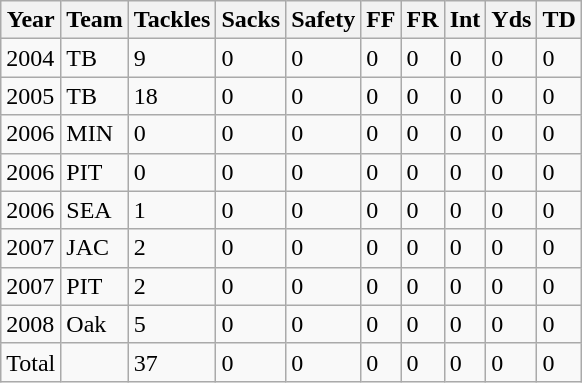<table class="wikitable">
<tr>
<th>Year</th>
<th>Team</th>
<th>Tackles</th>
<th>Sacks</th>
<th>Safety</th>
<th>FF</th>
<th>FR</th>
<th>Int</th>
<th>Yds</th>
<th>TD</th>
</tr>
<tr>
<td>2004</td>
<td>TB</td>
<td>9</td>
<td>0</td>
<td>0</td>
<td>0</td>
<td>0</td>
<td>0</td>
<td>0</td>
<td>0</td>
</tr>
<tr>
<td>2005</td>
<td>TB</td>
<td>18</td>
<td>0</td>
<td>0</td>
<td>0</td>
<td>0</td>
<td>0</td>
<td>0</td>
<td>0</td>
</tr>
<tr>
<td>2006</td>
<td>MIN</td>
<td>0</td>
<td>0</td>
<td>0</td>
<td>0</td>
<td>0</td>
<td>0</td>
<td>0</td>
<td>0</td>
</tr>
<tr>
<td>2006</td>
<td>PIT</td>
<td>0</td>
<td>0</td>
<td>0</td>
<td>0</td>
<td>0</td>
<td>0</td>
<td>0</td>
<td>0</td>
</tr>
<tr>
<td>2006</td>
<td>SEA</td>
<td>1</td>
<td>0</td>
<td>0</td>
<td>0</td>
<td>0</td>
<td>0</td>
<td>0</td>
<td>0</td>
</tr>
<tr>
<td>2007</td>
<td>JAC</td>
<td>2</td>
<td>0</td>
<td>0</td>
<td>0</td>
<td>0</td>
<td>0</td>
<td>0</td>
<td>0</td>
</tr>
<tr>
<td>2007</td>
<td>PIT</td>
<td>2</td>
<td>0</td>
<td>0</td>
<td>0</td>
<td>0</td>
<td>0</td>
<td>0</td>
<td>0</td>
</tr>
<tr>
<td>2008</td>
<td>Oak</td>
<td>5</td>
<td>0</td>
<td>0</td>
<td>0</td>
<td>0</td>
<td>0</td>
<td>0</td>
<td>0</td>
</tr>
<tr>
<td>Total</td>
<td></td>
<td>37</td>
<td>0</td>
<td>0</td>
<td>0</td>
<td>0</td>
<td>0</td>
<td>0</td>
<td>0</td>
</tr>
</table>
